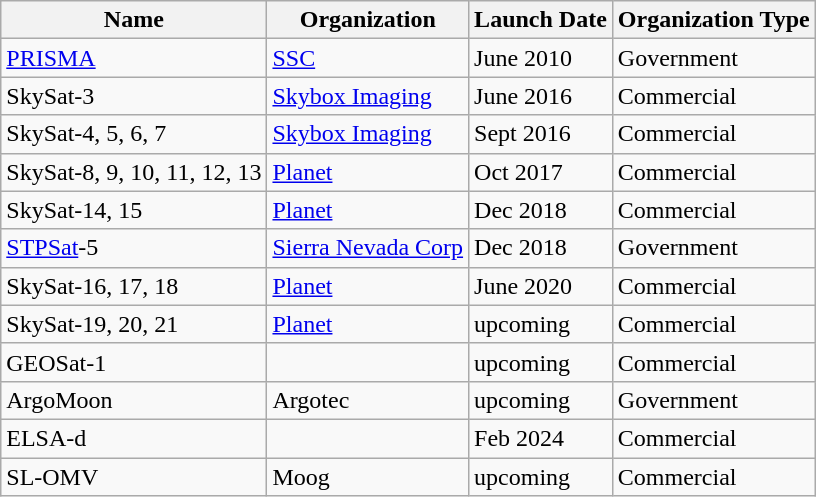<table class="wikitable">
<tr>
<th>Name</th>
<th>Organization</th>
<th>Launch Date</th>
<th>Organization Type</th>
</tr>
<tr>
<td><a href='#'>PRISMA</a></td>
<td><a href='#'>SSC</a></td>
<td>June 2010</td>
<td>Government</td>
</tr>
<tr>
<td>SkySat-3</td>
<td><a href='#'>Skybox Imaging</a></td>
<td>June 2016</td>
<td>Commercial</td>
</tr>
<tr>
<td>SkySat-4, 5, 6, 7</td>
<td><a href='#'>Skybox Imaging</a></td>
<td>Sept 2016</td>
<td>Commercial</td>
</tr>
<tr>
<td>SkySat-8, 9, 10, 11, 12, 13</td>
<td><a href='#'>Planet</a></td>
<td>Oct 2017</td>
<td>Commercial</td>
</tr>
<tr>
<td>SkySat-14, 15</td>
<td><a href='#'>Planet</a></td>
<td>Dec 2018</td>
<td>Commercial</td>
</tr>
<tr>
<td><a href='#'>STPSat</a>-5</td>
<td><a href='#'>Sierra Nevada Corp</a></td>
<td>Dec 2018</td>
<td>Government</td>
</tr>
<tr>
<td>SkySat-16, 17, 18</td>
<td><a href='#'>Planet</a></td>
<td>June 2020</td>
<td>Commercial</td>
</tr>
<tr>
<td>SkySat-19, 20, 21</td>
<td><a href='#'>Planet</a></td>
<td>upcoming</td>
<td>Commercial</td>
</tr>
<tr>
<td>GEOSat-1</td>
<td></td>
<td>upcoming</td>
<td>Commercial</td>
</tr>
<tr>
<td>ArgoMoon</td>
<td>Argotec</td>
<td>upcoming</td>
<td>Government</td>
</tr>
<tr>
<td>ELSA-d</td>
<td></td>
<td>Feb 2024</td>
<td>Commercial</td>
</tr>
<tr>
<td>SL-OMV</td>
<td>Moog</td>
<td>upcoming</td>
<td>Commercial</td>
</tr>
</table>
